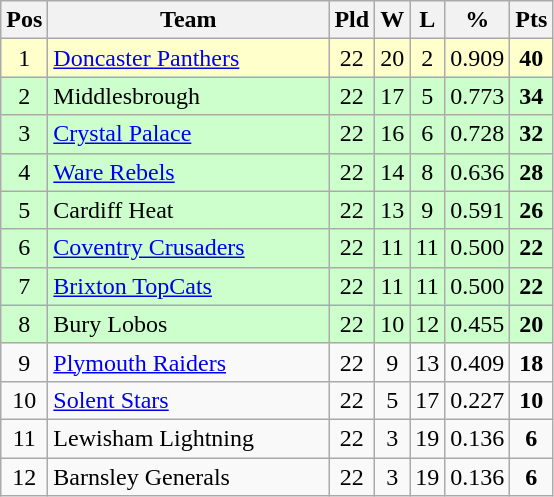<table class="wikitable" style="text-align: center;">
<tr>
<th>Pos</th>
<th scope="col" style="width: 180px;">Team</th>
<th>Pld</th>
<th>W</th>
<th>L</th>
<th>%</th>
<th>Pts</th>
</tr>
<tr style="background: #ffffcc;">
<td>1</td>
<td style="text-align:left;"><a href='#'>Doncaster Panthers</a></td>
<td>22</td>
<td>20</td>
<td>2</td>
<td>0.909</td>
<td><strong>40</strong></td>
</tr>
<tr style="background: #ccffcc;">
<td>2</td>
<td style="text-align:left;">Middlesbrough</td>
<td>22</td>
<td>17</td>
<td>5</td>
<td>0.773</td>
<td><strong>34</strong></td>
</tr>
<tr style="background: #ccffcc;">
<td>3</td>
<td style="text-align:left;"><a href='#'>Crystal Palace</a></td>
<td>22</td>
<td>16</td>
<td>6</td>
<td>0.728</td>
<td><strong>32</strong></td>
</tr>
<tr style="background: #ccffcc;">
<td>4</td>
<td style="text-align:left;"><a href='#'>Ware Rebels</a></td>
<td>22</td>
<td>14</td>
<td>8</td>
<td>0.636</td>
<td><strong>28</strong></td>
</tr>
<tr style="background: #ccffcc;">
<td>5</td>
<td style="text-align:left;">Cardiff Heat</td>
<td>22</td>
<td>13</td>
<td>9</td>
<td>0.591</td>
<td><strong>26</strong></td>
</tr>
<tr style="background: #ccffcc;">
<td>6</td>
<td style="text-align:left;"><a href='#'>Coventry Crusaders</a></td>
<td>22</td>
<td>11</td>
<td>11</td>
<td>0.500</td>
<td><strong>22</strong></td>
</tr>
<tr style="background: #ccffcc;">
<td>7</td>
<td style="text-align:left;"><a href='#'>Brixton TopCats</a></td>
<td>22</td>
<td>11</td>
<td>11</td>
<td>0.500</td>
<td><strong>22</strong></td>
</tr>
<tr style="background: #ccffcc;">
<td>8</td>
<td style="text-align:left;">Bury Lobos</td>
<td>22</td>
<td>10</td>
<td>12</td>
<td>0.455</td>
<td><strong>20</strong></td>
</tr>
<tr style="background: ;">
<td>9</td>
<td style="text-align:left;"><a href='#'>Plymouth Raiders</a></td>
<td>22</td>
<td>9</td>
<td>13</td>
<td>0.409</td>
<td><strong>18</strong></td>
</tr>
<tr style="background: ;">
<td>10</td>
<td style="text-align:left;"><a href='#'>Solent Stars</a></td>
<td>22</td>
<td>5</td>
<td>17</td>
<td>0.227</td>
<td><strong>10</strong></td>
</tr>
<tr style="background: ;">
<td>11</td>
<td style="text-align:left;">Lewisham Lightning</td>
<td>22</td>
<td>3</td>
<td>19</td>
<td>0.136</td>
<td><strong>6</strong></td>
</tr>
<tr style="background: ;">
<td>12</td>
<td style="text-align:left;">Barnsley Generals</td>
<td>22</td>
<td>3</td>
<td>19</td>
<td>0.136</td>
<td><strong>6</strong></td>
</tr>
</table>
